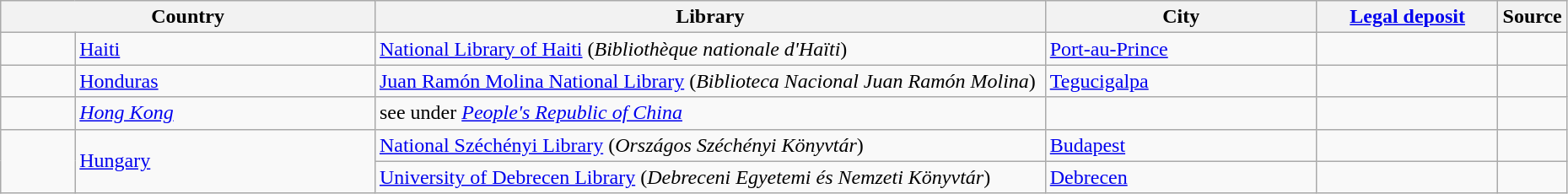<table class="wikitable" style="width:98%">
<tr>
<th colspan=2 style="width:25%">Country</th>
<th style="width:45%">Library</th>
<th style="width:18%">City</th>
<th style="width:12%"><a href='#'>Legal deposit</a></th>
<th style="width:12%">Source</th>
</tr>
<tr>
<td style="width:5%"></td>
<td><a href='#'>Haiti</a></td>
<td><a href='#'>National Library of Haiti</a> (<em>Bibliothèque nationale d'Haïti</em>)</td>
<td><a href='#'>Port-au-Prince</a></td>
<td></td>
<td align="right"></td>
</tr>
<tr>
<td></td>
<td><a href='#'>Honduras</a></td>
<td><a href='#'>Juan Ramón Molina National Library</a> (<em>Biblioteca Nacional Juan Ramón Molina</em>)</td>
<td><a href='#'>Tegucigalpa</a></td>
<td></td>
<td align="right"></td>
</tr>
<tr>
<td></td>
<td><em><a href='#'>Hong Kong</a></em></td>
<td> see under <em><a href='#'>People's Republic of China</a></em></td>
<td></td>
<td></td>
<td></td>
</tr>
<tr>
<td rowspan=2></td>
<td rowspan=2><a href='#'>Hungary</a></td>
<td><a href='#'>National Széchényi Library</a> (<em>Országos Széchényi Könyvtár</em>)</td>
<td><a href='#'>Budapest</a></td>
<td></td>
<td align="right"></td>
</tr>
<tr>
<td><a href='#'>University of Debrecen Library</a> (<em>Debreceni Egyetemi és Nemzeti Könyvtár</em>)</td>
<td><a href='#'>Debrecen</a></td>
<td></td>
<td align="right"></td>
</tr>
</table>
